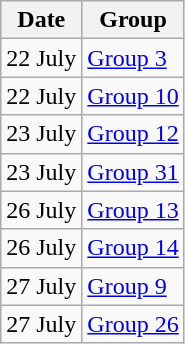<table class="wikitable">
<tr>
<th>Date</th>
<th>Group</th>
</tr>
<tr>
<td style="text-align:right;">22 July</td>
<td style="text-align:left;"><a href='#'>Group 3</a></td>
</tr>
<tr>
<td style="text-align:right;">22 July</td>
<td style="text-align:left;"><a href='#'>Group 10</a></td>
</tr>
<tr>
<td style="text-align:right;">23 July</td>
<td style="text-align:left;"><a href='#'>Group 12</a></td>
</tr>
<tr>
<td style="text-align:right;">23 July</td>
<td style="text-align:left;"><a href='#'>Group 31</a></td>
</tr>
<tr>
<td style="text-align:right;">26 July</td>
<td style="text-align:left;"><a href='#'>Group 13</a></td>
</tr>
<tr>
<td style="text-align:right;">26 July</td>
<td style="text-align:left;"><a href='#'>Group 14</a></td>
</tr>
<tr>
<td style="text-align:right;">27 July</td>
<td style="text-align:left;"><a href='#'>Group 9</a></td>
</tr>
<tr>
<td style="text-align:right;">27 July</td>
<td style="text-align:left;"><a href='#'>Group 26</a></td>
</tr>
</table>
